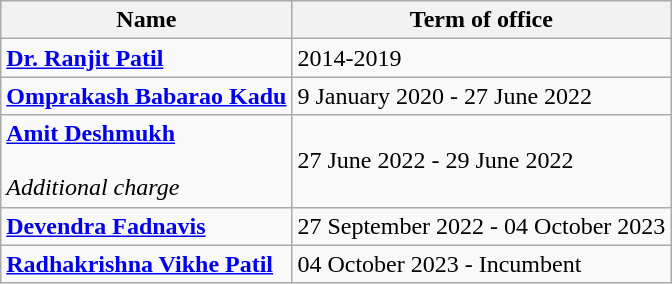<table class="wikitable">
<tr>
<th>Name</th>
<th>Term of office</th>
</tr>
<tr>
<td><strong><a href='#'>Dr. Ranjit Patil</a></strong><br></td>
<td>2014-2019</td>
</tr>
<tr>
<td><strong><a href='#'>Omprakash Babarao Kadu</a></strong><br></td>
<td>9 January 2020 - 27 June 2022</td>
</tr>
<tr>
<td><strong><a href='#'>Amit Deshmukh</a></strong><br><br><em>Additional charge</em></td>
<td>27 June 2022 - 29 June 2022</td>
</tr>
<tr>
<td><strong><a href='#'>Devendra Fadnavis</a></strong><br></td>
<td>27 September 2022 - 04 October 2023</td>
</tr>
<tr>
<td><strong><a href='#'>Radhakrishna Vikhe Patil</a></strong><br></td>
<td>04 October 2023 - Incumbent</td>
</tr>
</table>
